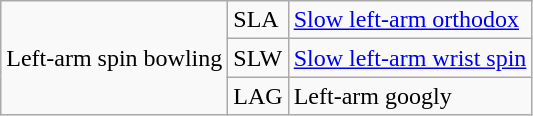<table class="wikitable">
<tr>
<td rowspan="3" align="left">Left-arm spin bowling</td>
<td>SLA</td>
<td><a href='#'>Slow left-arm orthodox</a></td>
</tr>
<tr>
<td>SLW</td>
<td><a href='#'>Slow left-arm wrist spin</a></td>
</tr>
<tr>
<td>LAG</td>
<td>Left-arm googly</td>
</tr>
</table>
